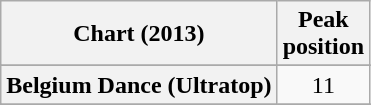<table class="wikitable plainrowheaders sortable">
<tr>
<th>Chart (2013)</th>
<th>Peak<br>position</th>
</tr>
<tr>
</tr>
<tr>
<th scope="row">Belgium Dance (Ultratop)</th>
<td style="text-align:center;">11</td>
</tr>
<tr>
</tr>
<tr>
</tr>
<tr>
</tr>
<tr>
</tr>
<tr>
</tr>
</table>
